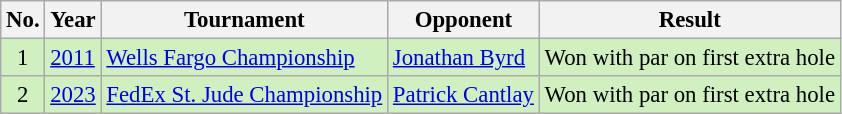<table class="wikitable" style="font-size:95%;">
<tr>
<th>No.</th>
<th>Year</th>
<th>Tournament</th>
<th>Opponent</th>
<th>Result</th>
</tr>
<tr style="background:#D0F0C0;">
<td align=center>1</td>
<td><a href='#'>2011</a></td>
<td><a href='#'>Wells Fargo Championship</a></td>
<td> <a href='#'>Jonathan Byrd</a></td>
<td>Won with par on first extra hole</td>
</tr>
<tr style="background:#D0F0C0;">
<td align=center>2</td>
<td><a href='#'>2023</a></td>
<td><a href='#'>FedEx St. Jude Championship</a></td>
<td> <a href='#'>Patrick Cantlay</a></td>
<td>Won with par on first extra hole</td>
</tr>
</table>
